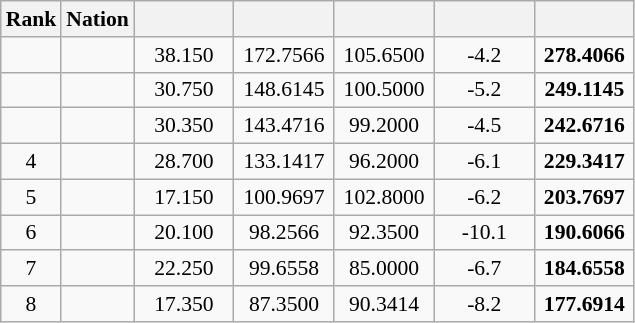<table class="wikitable sortable" style="text-align:center; font-size:90%">
<tr>
<th>Rank</th>
<th>Nation</th>
<th width=60></th>
<th width=60></th>
<th width=60></th>
<th width=60></th>
<th width=60></th>
</tr>
<tr>
<td></td>
<td align=left><br></td>
<td>38.150</td>
<td>172.7566</td>
<td>105.6500</td>
<td>-4.2</td>
<td><strong>278.4066</strong></td>
</tr>
<tr>
<td></td>
<td align=left><br></td>
<td>30.750</td>
<td>148.6145</td>
<td>100.5000</td>
<td>-5.2</td>
<td><strong>249.1145</strong></td>
</tr>
<tr>
<td></td>
<td align=left><br></td>
<td>30.350</td>
<td>143.4716</td>
<td>99.2000</td>
<td>-4.5</td>
<td><strong>242.6716</strong></td>
</tr>
<tr>
<td>4</td>
<td align=left><br></td>
<td>28.700</td>
<td>133.1417</td>
<td>96.2000</td>
<td>-6.1</td>
<td><strong>229.3417</strong></td>
</tr>
<tr>
<td>5</td>
<td align=left><br></td>
<td>17.150</td>
<td>100.9697</td>
<td>102.8000</td>
<td>-6.2</td>
<td><strong>203.7697</strong></td>
</tr>
<tr>
<td>6</td>
<td align=left><br></td>
<td>20.100</td>
<td>98.2566</td>
<td>92.3500</td>
<td>-10.1</td>
<td><strong>190.6066</strong></td>
</tr>
<tr>
<td>7</td>
<td align=left><br></td>
<td>22.250</td>
<td>99.6558</td>
<td>85.0000</td>
<td>-6.7</td>
<td><strong>184.6558</strong></td>
</tr>
<tr>
<td>8</td>
<td align=left><br></td>
<td>17.350</td>
<td>87.3500</td>
<td>90.3414</td>
<td>-8.2</td>
<td><strong>177.6914</strong></td>
</tr>
</table>
